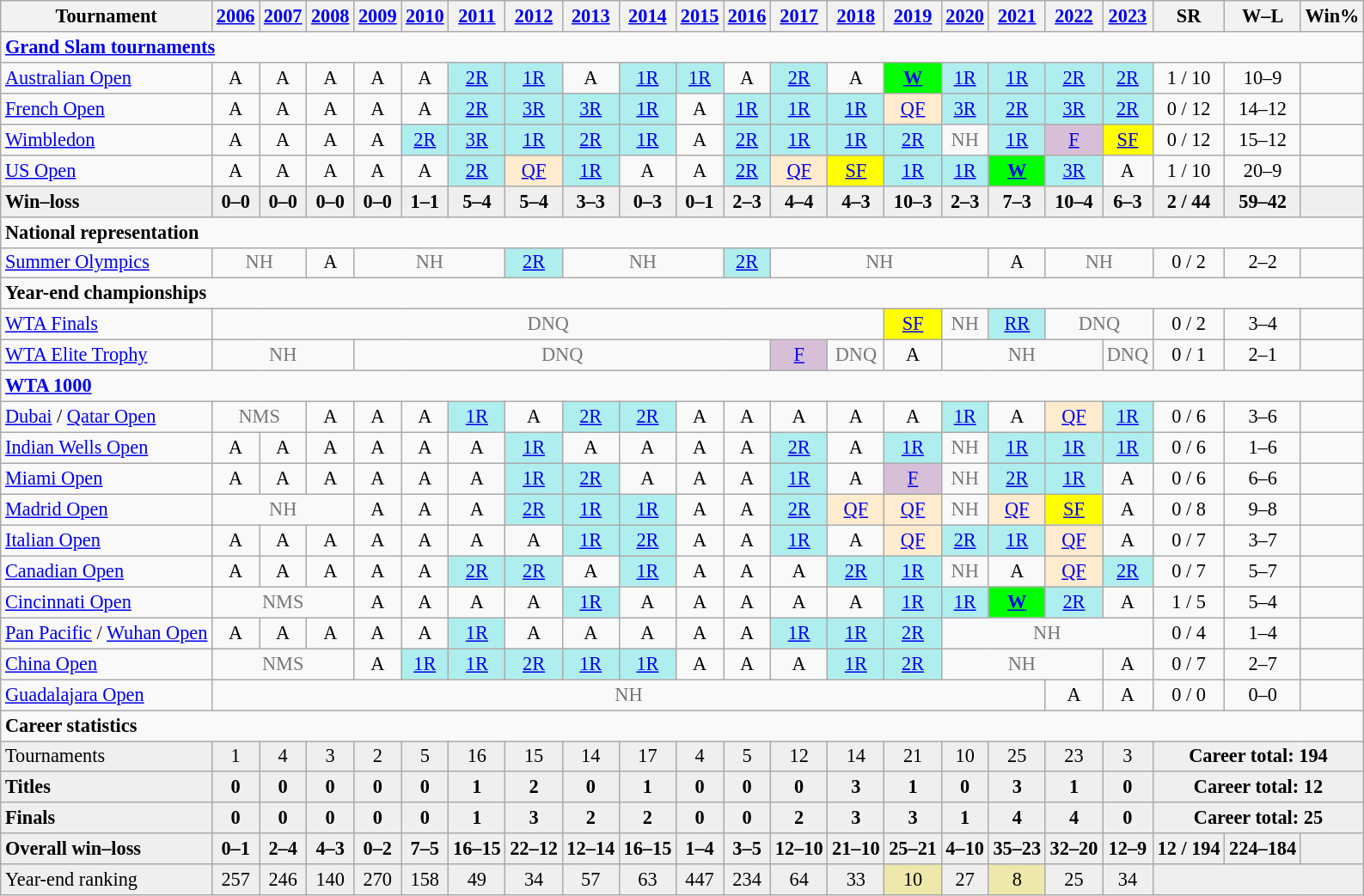<table class="wikitable nowrap" style=text-align:center;font-size:93%>
<tr>
<th>Tournament</th>
<th><a href='#'>2006</a></th>
<th><a href='#'>2007</a></th>
<th><a href='#'>2008</a></th>
<th><a href='#'>2009</a></th>
<th><a href='#'>2010</a></th>
<th><a href='#'>2011</a></th>
<th><a href='#'>2012</a></th>
<th><a href='#'>2013</a></th>
<th><a href='#'>2014</a></th>
<th><a href='#'>2015</a></th>
<th><a href='#'>2016</a></th>
<th><a href='#'>2017</a></th>
<th><a href='#'>2018</a></th>
<th><a href='#'>2019</a></th>
<th><a href='#'>2020</a></th>
<th><a href='#'>2021</a></th>
<th><a href='#'>2022</a></th>
<th><a href='#'>2023</a></th>
<th>SR</th>
<th>W–L</th>
<th>Win%</th>
</tr>
<tr>
<td colspan="22" style="text-align:left"><strong><a href='#'>Grand Slam tournaments</a></strong></td>
</tr>
<tr>
<td style=text-align:left><a href='#'>Australian Open</a></td>
<td>A</td>
<td>A</td>
<td>A</td>
<td>A</td>
<td>A</td>
<td style=background:#afeeee><a href='#'>2R</a></td>
<td style=background:#afeeee><a href='#'>1R</a></td>
<td>A</td>
<td style=background:#afeeee><a href='#'>1R</a></td>
<td style=background:#afeeee><a href='#'>1R</a></td>
<td>A</td>
<td style=background:#afeeee><a href='#'>2R</a></td>
<td>A</td>
<td style=background:lime><strong><a href='#'>W</a></strong></td>
<td style=background:#afeeee><a href='#'>1R</a></td>
<td style=background:#afeeee><a href='#'>1R</a></td>
<td style=background:#afeeee><a href='#'>2R</a></td>
<td style=background:#afeeee><a href='#'>2R</a></td>
<td>1 / 10</td>
<td>10–9</td>
<td></td>
</tr>
<tr>
<td style=text-align:left><a href='#'>French Open</a></td>
<td>A</td>
<td>A</td>
<td>A</td>
<td>A</td>
<td>A</td>
<td style=background:#afeeee><a href='#'>2R</a></td>
<td style=background:#afeeee><a href='#'>3R</a></td>
<td style=background:#afeeee><a href='#'>3R</a></td>
<td style=background:#afeeee><a href='#'>1R</a></td>
<td>A</td>
<td style=background:#afeeee><a href='#'>1R</a></td>
<td style=background:#afeeee><a href='#'>1R</a></td>
<td style=background:#afeeee><a href='#'>1R</a></td>
<td style=background:#ffebcd><a href='#'>QF</a></td>
<td style=background:#afeeee><a href='#'>3R</a></td>
<td style=background:#afeeee><a href='#'>2R</a></td>
<td style=background:#afeeee><a href='#'>3R</a></td>
<td style=background:#afeeee><a href='#'>2R</a></td>
<td>0 / 12</td>
<td>14–12</td>
<td></td>
</tr>
<tr>
<td style=text-align:left><a href='#'>Wimbledon</a></td>
<td>A</td>
<td>A</td>
<td>A</td>
<td>A</td>
<td style=background:#afeeee><a href='#'>2R</a></td>
<td style=background:#afeeee><a href='#'>3R</a></td>
<td style=background:#afeeee><a href='#'>1R</a></td>
<td style=background:#afeeee><a href='#'>2R</a></td>
<td style=background:#afeeee><a href='#'>1R</a></td>
<td>A</td>
<td style=background:#afeeee><a href='#'>2R</a></td>
<td style=background:#afeeee><a href='#'>1R</a></td>
<td style=background:#afeeee><a href='#'>1R</a></td>
<td style=background:#afeeee><a href='#'>2R</a></td>
<td style=color:#767676>NH</td>
<td style=background:#afeeee><a href='#'>1R</a></td>
<td style=background:thistle><a href='#'>F</a></td>
<td style=background:yellow><a href='#'>SF</a></td>
<td>0 / 12</td>
<td>15–12</td>
<td></td>
</tr>
<tr>
<td style=text-align:left><a href='#'>US Open</a></td>
<td>A</td>
<td>A</td>
<td>A</td>
<td>A</td>
<td>A</td>
<td style=background:#afeeee><a href='#'>2R</a></td>
<td style=background:#ffebcd><a href='#'>QF</a></td>
<td style=background:#afeeee><a href='#'>1R</a></td>
<td>A</td>
<td>A</td>
<td style=background:#afeeee><a href='#'>2R</a></td>
<td style=background:#ffebcd><a href='#'>QF</a></td>
<td style=background:yellow><a href='#'>SF</a></td>
<td style=background:#afeeee><a href='#'>1R</a></td>
<td style=background:#afeeee><a href='#'>1R</a></td>
<td style=background:lime><strong><a href='#'>W</a></strong></td>
<td style=background:#afeeee><a href='#'>3R</a></td>
<td>A</td>
<td>1 / 10</td>
<td>20–9</td>
<td></td>
</tr>
<tr style=font-weight:bold;background:#efefef>
<td style=text-align:left>Win–loss</td>
<td>0–0</td>
<td>0–0</td>
<td>0–0</td>
<td>0–0</td>
<td>1–1</td>
<td>5–4</td>
<td>5–4</td>
<td>3–3</td>
<td>0–3</td>
<td>0–1</td>
<td>2–3</td>
<td>4–4</td>
<td>4–3</td>
<td>10–3</td>
<td>2–3</td>
<td>7–3</td>
<td>10–4</td>
<td>6–3</td>
<td>2 / 44</td>
<td>59–42</td>
<td></td>
</tr>
<tr>
<td colspan="22" style="text-align:left"><strong>National representation</strong></td>
</tr>
<tr>
<td align=left><a href='#'>Summer Olympics</a></td>
<td colspan=2 style=color:#767676>NH</td>
<td>A</td>
<td colspan=3 style=color:#767676>NH</td>
<td style=background:#afeeee><a href='#'>2R</a></td>
<td colspan=3 style=color:#767676>NH</td>
<td style=background:#afeeee><a href='#'>2R</a></td>
<td colspan=4 style=color:#767676>NH</td>
<td>A</td>
<td colspan=2 style=color:#767676>NH</td>
<td>0 / 2</td>
<td>2–2</td>
<td></td>
</tr>
<tr>
<td colspan="22" style="text-align:left"><strong>Year-end championships</strong></td>
</tr>
<tr>
<td align=left><a href='#'>WTA Finals</a></td>
<td colspan=13 style=color:#767676>DNQ</td>
<td style=background:yellow><a href='#'>SF</a></td>
<td style=color:#767676>NH</td>
<td bgcolor=afeeee><a href='#'>RR</a></td>
<td colspan="2" style=color:#767676>DNQ</td>
<td>0 / 2</td>
<td>3–4</td>
<td></td>
</tr>
<tr>
<td align=left><a href='#'>WTA Elite Trophy</a></td>
<td colspan=3 style=color:#767676>NH</td>
<td colspan=8 style=color:#767676>DNQ</td>
<td style=background:thistle><a href='#'>F</a></td>
<td style=color:#767676>DNQ</td>
<td>A</td>
<td colspan="3" style="color:#767676">NH</td>
<td style=color:#767676>DNQ</td>
<td>0 / 1</td>
<td>2–1</td>
<td></td>
</tr>
<tr>
<td colspan="22" style="text-align:left"><strong><a href='#'>WTA 1000</a></strong></td>
</tr>
<tr>
<td align=left><a href='#'>Dubai</a> / <a href='#'>Qatar Open</a></td>
<td colspan=2 style=color:#767676>NMS</td>
<td>A</td>
<td>A</td>
<td>A</td>
<td style=background:#afeeee><a href='#'>1R</a></td>
<td>A</td>
<td style=background:#afeeee><a href='#'>2R</a></td>
<td style=background:#afeeee><a href='#'>2R</a></td>
<td>A</td>
<td>A</td>
<td>A</td>
<td>A</td>
<td>A</td>
<td style=background:#afeeee><a href='#'>1R</a></td>
<td>A</td>
<td bgcolor=ffebcd><a href='#'>QF</a></td>
<td style= background:#afeeee><a href='#'>1R</a></td>
<td>0 / 6</td>
<td>3–6</td>
<td></td>
</tr>
<tr>
<td align=left><a href='#'>Indian Wells Open</a></td>
<td>A</td>
<td>A</td>
<td>A</td>
<td>A</td>
<td>A</td>
<td>A</td>
<td style=background:#afeeee><a href='#'>1R</a></td>
<td>A</td>
<td>A</td>
<td>A</td>
<td>A</td>
<td style=background:#afeeee><a href='#'>2R</a></td>
<td>A</td>
<td style=background:#afeeee><a href='#'>1R</a></td>
<td style=color:#767676>NH</td>
<td style=background:#afeeee><a href='#'>1R</a></td>
<td bgcolor=afeeee><a href='#'>1R</a></td>
<td bgcolor=afeeee><a href='#'>1R</a></td>
<td>0 / 6</td>
<td>1–6</td>
<td></td>
</tr>
<tr>
<td align=left><a href='#'>Miami Open</a></td>
<td>A</td>
<td>A</td>
<td>A</td>
<td>A</td>
<td>A</td>
<td>A</td>
<td style=background:#afeeee><a href='#'>1R</a></td>
<td style=background:#afeeee><a href='#'>2R</a></td>
<td>A</td>
<td>A</td>
<td>A</td>
<td style=background:#afeeee><a href='#'>1R</a></td>
<td>A</td>
<td style=background:thistle><a href='#'>F</a></td>
<td style=color:#767676>NH</td>
<td style=background:#afeeee><a href='#'>2R</a></td>
<td bgcolor=afeeee><a href='#'>1R</a></td>
<td>A</td>
<td>0 / 6</td>
<td>6–6</td>
<td></td>
</tr>
<tr>
<td align=left><a href='#'>Madrid Open</a></td>
<td colspan=3 style=color:#767676>NH</td>
<td>A</td>
<td>A</td>
<td>A</td>
<td style=background:#afeeee><a href='#'>2R</a></td>
<td style=background:#afeeee><a href='#'>1R</a></td>
<td style=background:#afeeee><a href='#'>1R</a></td>
<td>A</td>
<td>A</td>
<td style=background:#afeeee><a href='#'>2R</a></td>
<td style=background:#ffebcd><a href='#'>QF</a></td>
<td style=background:#ffebcd><a href='#'>QF</a></td>
<td style=color:#767676>NH</td>
<td style=background:#ffebcd><a href='#'>QF</a></td>
<td style=background:yellow><a href='#'>SF</a></td>
<td>A</td>
<td>0 / 8</td>
<td>9–8</td>
<td></td>
</tr>
<tr>
<td align=left><a href='#'>Italian Open</a></td>
<td>A</td>
<td>A</td>
<td>A</td>
<td>A</td>
<td>A</td>
<td>A</td>
<td>A</td>
<td style=background:#afeeee><a href='#'>1R</a></td>
<td style=background:#afeeee><a href='#'>2R</a></td>
<td>A</td>
<td>A</td>
<td style=background:#afeeee><a href='#'>1R</a></td>
<td>A</td>
<td style=background:#ffebcd><a href='#'>QF</a></td>
<td style=background:#afeeee><a href='#'>2R</a></td>
<td style=background:#afeeee><a href='#'>1R</a></td>
<td style=background:#ffebcd><a href='#'>QF</a></td>
<td>A</td>
<td>0 / 7</td>
<td>3–7</td>
<td></td>
</tr>
<tr>
<td align=left><a href='#'>Canadian Open</a></td>
<td>A</td>
<td>A</td>
<td>A</td>
<td>A</td>
<td>A</td>
<td style=background:#afeeee><a href='#'>2R</a></td>
<td style=background:#afeeee><a href='#'>2R</a></td>
<td>A</td>
<td style=background:#afeeee><a href='#'>1R</a></td>
<td>A</td>
<td>A</td>
<td>A</td>
<td style=background:#afeeee><a href='#'>2R</a></td>
<td style=background:#afeeee><a href='#'>1R</a></td>
<td style=color:#767676>NH</td>
<td>A</td>
<td bgcolor="ffebcd"><a href='#'>QF</a></td>
<td style=background:#afeeee><a href='#'>2R</a></td>
<td>0 / 7</td>
<td>5–7</td>
<td></td>
</tr>
<tr>
<td align=left><a href='#'>Cincinnati Open</a></td>
<td colspan=3 style=color:#767676>NMS</td>
<td>A</td>
<td>A</td>
<td>A</td>
<td>A</td>
<td style=background:#afeeee><a href='#'>1R</a></td>
<td>A</td>
<td>A</td>
<td>A</td>
<td>A</td>
<td>A</td>
<td style=background:#afeeee><a href='#'>1R</a></td>
<td style=background:#afeeee><a href='#'>1R</a></td>
<td bgcolor=lime><strong><a href='#'>W</a></strong></td>
<td style=background:#afeeee><a href='#'>2R</a></td>
<td>A</td>
<td>1 / 5</td>
<td>5–4</td>
<td></td>
</tr>
<tr>
<td align=left><a href='#'>Pan Pacific</a> / <a href='#'>Wuhan Open</a> </td>
<td>A</td>
<td>A</td>
<td>A</td>
<td>A</td>
<td>A</td>
<td style=background:#afeeee><a href='#'>1R</a></td>
<td>A</td>
<td>A</td>
<td>A</td>
<td>A</td>
<td>A</td>
<td style=background:#afeeee><a href='#'>1R</a></td>
<td style=background:#afeeee><a href='#'>1R</a></td>
<td style=background:#afeeee><a href='#'>2R</a></td>
<td colspan="4" style="color:#767676">NH</td>
<td>0 / 4</td>
<td>1–4</td>
<td></td>
</tr>
<tr>
<td align=left><a href='#'>China Open</a></td>
<td colspan=3 style=color:#767676>NMS</td>
<td>A</td>
<td style=background:#afeeee><a href='#'>1R</a></td>
<td style=background:#afeeee><a href='#'>1R</a></td>
<td style=background:#afeeee><a href='#'>2R</a></td>
<td style=background:#afeeee><a href='#'>1R</a></td>
<td style=background:#afeeee><a href='#'>1R</a></td>
<td>A</td>
<td>A</td>
<td>A</td>
<td style=background:#afeeee><a href='#'>1R</a></td>
<td style=background:#afeeee><a href='#'>2R</a></td>
<td colspan="3" style="color:#767676">NH</td>
<td>A</td>
<td>0 / 7</td>
<td>2–7</td>
<td></td>
</tr>
<tr>
<td align=left><a href='#'>Guadalajara Open</a></td>
<td colspan="16" style="color:#767676">NH</td>
<td>A</td>
<td>A</td>
<td>0 / 0</td>
<td>0–0</td>
<td></td>
</tr>
<tr>
<td colspan="22" align="left"><strong>Career statistics</strong></td>
</tr>
<tr bgcolor=efefef>
<td align=left>Tournaments</td>
<td>1</td>
<td>4</td>
<td>3</td>
<td>2</td>
<td>5</td>
<td>16</td>
<td>15</td>
<td>14</td>
<td>17</td>
<td>4</td>
<td>5</td>
<td>12</td>
<td>14</td>
<td>21</td>
<td>10</td>
<td>25</td>
<td>23</td>
<td>3</td>
<td colspan=3><strong>Career total: 194</strong></td>
</tr>
<tr style=font-weight:bold;background:#efefef>
<td align=left>Titles</td>
<td>0</td>
<td>0</td>
<td>0</td>
<td>0</td>
<td>0</td>
<td>1</td>
<td>2</td>
<td>0</td>
<td>1</td>
<td>0</td>
<td>0</td>
<td>0</td>
<td>3</td>
<td>1</td>
<td>0</td>
<td>3</td>
<td>1</td>
<td>0</td>
<td colspan="3">Career total: 12</td>
</tr>
<tr style=font-weight:bold;background:#efefef>
<td align=left>Finals</td>
<td>0</td>
<td>0</td>
<td>0</td>
<td>0</td>
<td>0</td>
<td>1</td>
<td>3</td>
<td>2</td>
<td>2</td>
<td>0</td>
<td>0</td>
<td>2</td>
<td>3</td>
<td>3</td>
<td>1</td>
<td>4</td>
<td>4</td>
<td>0</td>
<td colspan="3">Career total: 25</td>
</tr>
<tr style=font-weight:bold;background:#efefef>
<td align=left>Overall win–loss</td>
<td>0–1</td>
<td>2–4</td>
<td>4–3</td>
<td>0–2</td>
<td>7–5</td>
<td>16–15</td>
<td>22–12</td>
<td>12–14</td>
<td>16–15</td>
<td>1–4</td>
<td>3–5</td>
<td>12–10</td>
<td>21–10</td>
<td>25–21</td>
<td>4–10</td>
<td>35–23</td>
<td>32–20</td>
<td>12–9</td>
<td>12 / 194</td>
<td>224–184</td>
<td></td>
</tr>
<tr style=background:#efefef>
<td style=text-align:left>Year-end ranking</td>
<td>257</td>
<td>246</td>
<td>140</td>
<td>270</td>
<td>158</td>
<td>49</td>
<td>34</td>
<td>57</td>
<td>63</td>
<td>447</td>
<td>234</td>
<td>64</td>
<td>33</td>
<td style=background:#eee8aa>10</td>
<td>27</td>
<td style=background:#eee8aa>8</td>
<td>25</td>
<td>34</td>
<td colspan=3></td>
</tr>
</table>
